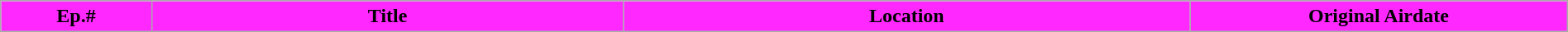<table class="wikitable plainrowheaders"  style="width:100%; background:#fff;">
<tr>
<th style="background:#FF29FF; width:8%;"><span>Ep.#</span></th>
<th style="background:#FF29FF; width:25%;"><span>Title</span></th>
<th style="background:#FF29FF; width:30%;"><span>Location</span></th>
<th style="background:#FF29FF; width:20%;"><span>Original Airdate</span><br>




















</th>
</tr>
</table>
